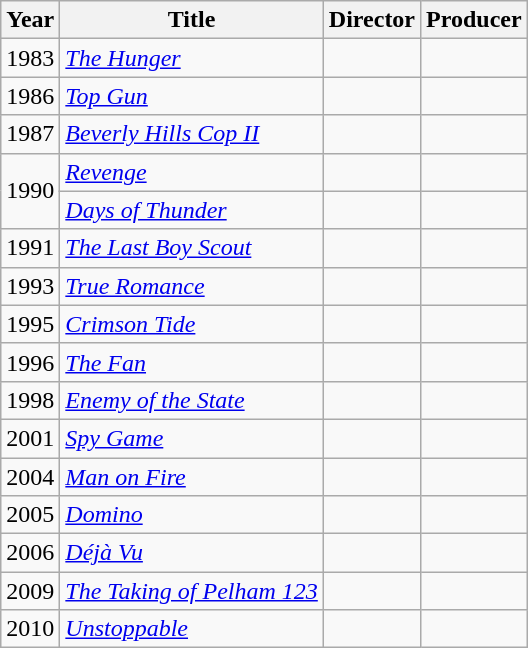<table class="wikitable sortable">
<tr>
<th>Year</th>
<th>Title</th>
<th>Director</th>
<th>Producer</th>
</tr>
<tr>
<td>1983</td>
<td><em><a href='#'>The Hunger</a></em></td>
<td></td>
<td></td>
</tr>
<tr>
<td>1986</td>
<td><em><a href='#'>Top Gun</a></em></td>
<td></td>
<td></td>
</tr>
<tr>
<td>1987</td>
<td><em><a href='#'>Beverly Hills Cop II</a></em></td>
<td></td>
<td></td>
</tr>
<tr>
<td rowspan="2">1990</td>
<td><em><a href='#'>Revenge</a></em></td>
<td></td>
<td></td>
</tr>
<tr>
<td><em><a href='#'>Days of Thunder</a></em></td>
<td></td>
<td></td>
</tr>
<tr>
<td>1991</td>
<td><em><a href='#'>The Last Boy Scout</a></em></td>
<td></td>
<td></td>
</tr>
<tr>
<td>1993</td>
<td><em><a href='#'>True Romance</a></em></td>
<td></td>
<td></td>
</tr>
<tr>
<td>1995</td>
<td><em><a href='#'>Crimson Tide</a></em></td>
<td></td>
<td></td>
</tr>
<tr>
<td>1996</td>
<td><em><a href='#'>The Fan</a></em></td>
<td></td>
<td></td>
</tr>
<tr>
<td>1998</td>
<td><em><a href='#'>Enemy of the State</a></em></td>
<td></td>
<td></td>
</tr>
<tr>
<td>2001</td>
<td><em><a href='#'>Spy Game</a></em></td>
<td></td>
<td></td>
</tr>
<tr>
<td>2004</td>
<td><em><a href='#'>Man on Fire</a></em></td>
<td></td>
<td></td>
</tr>
<tr>
<td>2005</td>
<td><em><a href='#'>Domino</a></em></td>
<td></td>
<td></td>
</tr>
<tr>
<td>2006</td>
<td><em><a href='#'>Déjà Vu</a></em></td>
<td></td>
<td></td>
</tr>
<tr>
<td>2009</td>
<td><em><a href='#'>The Taking of Pelham 123</a></em></td>
<td></td>
<td></td>
</tr>
<tr>
<td>2010</td>
<td><em><a href='#'>Unstoppable</a></em></td>
<td></td>
<td></td>
</tr>
</table>
